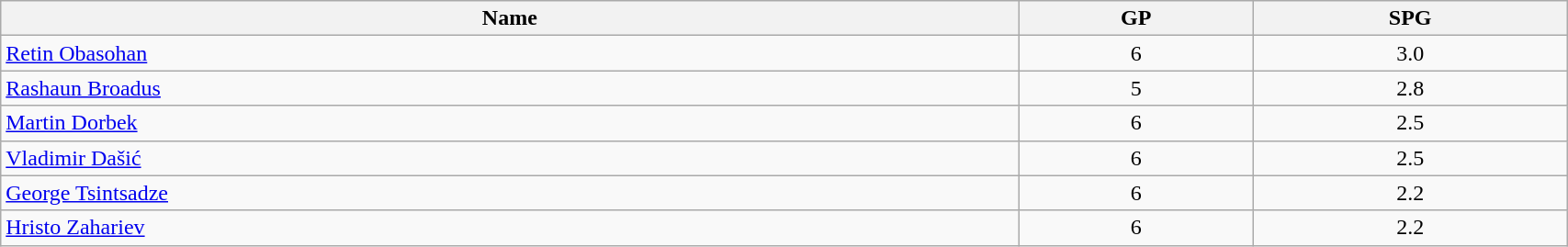<table class=wikitable width="90%">
<tr>
<th width="65%">Name</th>
<th width="15%">GP</th>
<th width="20%">SPG</th>
</tr>
<tr>
<td> <a href='#'>Retin Obasohan</a></td>
<td align=center>6</td>
<td align=center>3.0</td>
</tr>
<tr>
<td> <a href='#'>Rashaun Broadus</a></td>
<td align=center>5</td>
<td align=center>2.8</td>
</tr>
<tr>
<td> <a href='#'>Martin Dorbek</a></td>
<td align=center>6</td>
<td align=center>2.5</td>
</tr>
<tr>
<td> <a href='#'>Vladimir Dašić</a></td>
<td align=center>6</td>
<td align=center>2.5</td>
</tr>
<tr>
<td> <a href='#'>George Tsintsadze</a></td>
<td align=center>6</td>
<td align=center>2.2</td>
</tr>
<tr>
<td> <a href='#'>Hristo Zahariev</a></td>
<td align=center>6</td>
<td align=center>2.2</td>
</tr>
</table>
